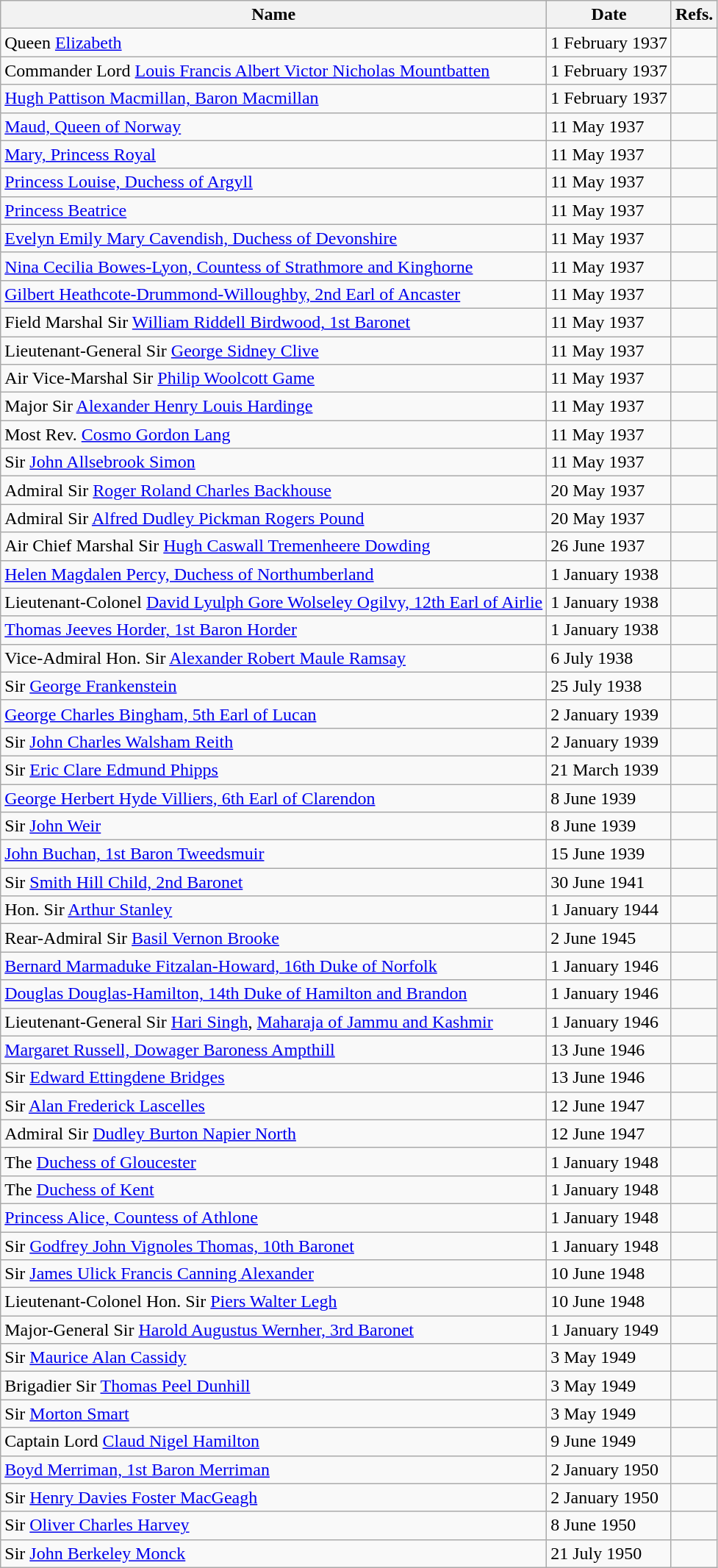<table class="wikitable">
<tr>
<th>Name</th>
<th>Date</th>
<th>Refs.</th>
</tr>
<tr>
<td>Queen <a href='#'>Elizabeth</a></td>
<td>1 February 1937</td>
<td></td>
</tr>
<tr>
<td>Commander Lord <a href='#'>Louis Francis Albert Victor Nicholas Mountbatten</a></td>
<td>1 February 1937</td>
<td></td>
</tr>
<tr>
<td><a href='#'>Hugh Pattison Macmillan, Baron Macmillan</a></td>
<td>1 February 1937</td>
<td></td>
</tr>
<tr>
<td><a href='#'>Maud, Queen of Norway</a></td>
<td>11 May 1937</td>
<td></td>
</tr>
<tr>
<td><a href='#'>Mary, Princess Royal</a></td>
<td>11 May 1937</td>
<td></td>
</tr>
<tr>
<td><a href='#'>Princess Louise, Duchess of Argyll</a></td>
<td>11 May 1937</td>
<td></td>
</tr>
<tr>
<td><a href='#'>Princess Beatrice</a></td>
<td>11 May 1937</td>
<td></td>
</tr>
<tr>
<td><a href='#'>Evelyn Emily Mary Cavendish, Duchess of Devonshire</a></td>
<td>11 May 1937</td>
<td></td>
</tr>
<tr>
<td><a href='#'>Nina Cecilia Bowes-Lyon, Countess of Strathmore and Kinghorne</a></td>
<td>11 May 1937</td>
<td></td>
</tr>
<tr>
<td><a href='#'>Gilbert Heathcote-Drummond-Willoughby, 2nd Earl of Ancaster</a></td>
<td>11 May 1937</td>
<td></td>
</tr>
<tr>
<td>Field Marshal Sir <a href='#'>William Riddell Birdwood, 1st Baronet</a></td>
<td>11 May 1937</td>
<td></td>
</tr>
<tr>
<td>Lieutenant-General Sir <a href='#'>George Sidney Clive</a></td>
<td>11 May 1937</td>
<td></td>
</tr>
<tr>
<td>Air Vice-Marshal Sir <a href='#'>Philip Woolcott Game</a></td>
<td>11 May 1937</td>
<td></td>
</tr>
<tr>
<td>Major Sir <a href='#'>Alexander Henry Louis Hardinge</a></td>
<td>11 May 1937</td>
<td></td>
</tr>
<tr>
<td>Most Rev. <a href='#'>Cosmo Gordon Lang</a></td>
<td>11 May 1937</td>
<td></td>
</tr>
<tr>
<td>Sir <a href='#'>John Allsebrook Simon</a></td>
<td>11 May 1937</td>
<td></td>
</tr>
<tr>
<td>Admiral Sir <a href='#'>Roger Roland Charles Backhouse</a></td>
<td>20 May 1937</td>
<td></td>
</tr>
<tr>
<td>Admiral Sir <a href='#'>Alfred Dudley Pickman Rogers Pound</a></td>
<td>20 May 1937</td>
<td></td>
</tr>
<tr>
<td>Air Chief Marshal Sir <a href='#'>Hugh Caswall Tremenheere Dowding</a></td>
<td>26 June 1937</td>
<td></td>
</tr>
<tr>
<td><a href='#'>Helen Magdalen Percy, Duchess of Northumberland</a></td>
<td>1 January 1938</td>
<td></td>
</tr>
<tr>
<td>Lieutenant-Colonel <a href='#'>David Lyulph Gore Wolseley Ogilvy, 12th Earl of Airlie</a></td>
<td>1 January 1938</td>
<td></td>
</tr>
<tr>
<td><a href='#'>Thomas Jeeves Horder, 1st Baron Horder</a></td>
<td>1 January 1938</td>
<td></td>
</tr>
<tr>
<td>Vice-Admiral Hon. Sir <a href='#'>Alexander Robert Maule Ramsay</a></td>
<td>6 July 1938</td>
<td></td>
</tr>
<tr>
<td>Sir <a href='#'>George Frankenstein</a></td>
<td>25 July 1938</td>
<td></td>
</tr>
<tr>
<td><a href='#'>George Charles Bingham, 5th Earl of Lucan</a></td>
<td>2 January 1939</td>
<td></td>
</tr>
<tr>
<td>Sir <a href='#'>John Charles Walsham Reith</a></td>
<td>2 January 1939</td>
<td></td>
</tr>
<tr>
<td>Sir <a href='#'>Eric Clare Edmund Phipps</a></td>
<td>21 March 1939</td>
<td></td>
</tr>
<tr>
<td><a href='#'>George Herbert Hyde Villiers, 6th Earl of Clarendon</a></td>
<td>8 June 1939</td>
<td></td>
</tr>
<tr>
<td>Sir <a href='#'>John Weir</a></td>
<td>8 June 1939</td>
<td></td>
</tr>
<tr>
<td><a href='#'>John Buchan, 1st Baron Tweedsmuir</a></td>
<td>15 June 1939</td>
<td></td>
</tr>
<tr>
<td>Sir <a href='#'>Smith Hill Child, 2nd Baronet</a></td>
<td>30 June 1941</td>
<td></td>
</tr>
<tr>
<td>Hon. Sir <a href='#'>Arthur Stanley</a></td>
<td>1 January 1944</td>
<td></td>
</tr>
<tr>
<td>Rear-Admiral Sir <a href='#'>Basil Vernon Brooke</a></td>
<td>2 June 1945</td>
<td></td>
</tr>
<tr>
<td><a href='#'>Bernard Marmaduke Fitzalan-Howard, 16th Duke of Norfolk</a></td>
<td>1 January 1946</td>
<td></td>
</tr>
<tr>
<td><a href='#'>Douglas Douglas-Hamilton, 14th Duke of Hamilton and Brandon</a></td>
<td>1 January 1946</td>
<td></td>
</tr>
<tr>
<td>Lieutenant-General Sir <a href='#'>Hari Singh</a>, <a href='#'>Maharaja of Jammu and Kashmir</a></td>
<td>1 January 1946</td>
<td></td>
</tr>
<tr>
<td><a href='#'>Margaret Russell, Dowager Baroness Ampthill</a></td>
<td>13 June 1946</td>
<td></td>
</tr>
<tr>
<td>Sir <a href='#'>Edward Ettingdene Bridges</a></td>
<td>13 June 1946</td>
<td></td>
</tr>
<tr>
<td>Sir <a href='#'>Alan Frederick Lascelles</a></td>
<td>12 June 1947</td>
<td></td>
</tr>
<tr>
<td>Admiral Sir <a href='#'>Dudley Burton Napier North</a></td>
<td>12 June 1947</td>
<td></td>
</tr>
<tr>
<td>The <a href='#'>Duchess of Gloucester</a></td>
<td>1 January 1948</td>
<td></td>
</tr>
<tr>
<td>The <a href='#'>Duchess of Kent</a></td>
<td>1 January 1948</td>
<td></td>
</tr>
<tr>
<td><a href='#'>Princess Alice, Countess of Athlone</a></td>
<td>1 January 1948</td>
<td></td>
</tr>
<tr>
<td>Sir <a href='#'>Godfrey John Vignoles Thomas, 10th Baronet</a></td>
<td>1 January 1948</td>
<td></td>
</tr>
<tr>
<td>Sir <a href='#'>James Ulick Francis Canning Alexander</a></td>
<td>10 June 1948</td>
<td></td>
</tr>
<tr>
<td>Lieutenant-Colonel Hon. Sir <a href='#'>Piers Walter Legh</a></td>
<td>10 June 1948</td>
<td></td>
</tr>
<tr>
<td>Major-General Sir <a href='#'>Harold Augustus Wernher, 3rd Baronet</a></td>
<td>1 January 1949</td>
<td></td>
</tr>
<tr>
<td>Sir <a href='#'>Maurice Alan Cassidy</a></td>
<td>3 May 1949</td>
<td></td>
</tr>
<tr>
<td>Brigadier Sir <a href='#'>Thomas Peel Dunhill</a></td>
<td>3 May 1949</td>
<td></td>
</tr>
<tr>
<td>Sir <a href='#'>Morton Smart</a></td>
<td>3 May 1949</td>
<td></td>
</tr>
<tr>
<td>Captain Lord <a href='#'>Claud Nigel Hamilton</a></td>
<td>9 June 1949</td>
<td></td>
</tr>
<tr>
<td><a href='#'>Boyd Merriman, 1st Baron Merriman</a></td>
<td>2 January 1950</td>
<td></td>
</tr>
<tr>
<td>Sir <a href='#'>Henry Davies Foster MacGeagh</a></td>
<td>2 January 1950</td>
<td></td>
</tr>
<tr>
<td>Sir <a href='#'>Oliver Charles Harvey</a></td>
<td>8 June 1950</td>
<td></td>
</tr>
<tr>
<td>Sir <a href='#'>John Berkeley Monck</a></td>
<td>21 July 1950</td>
<td></td>
</tr>
</table>
